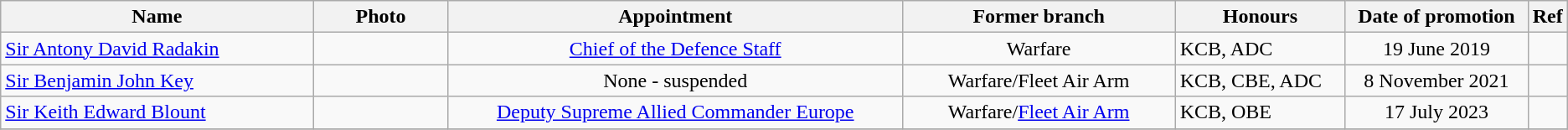<table class="wikitable">
<tr>
<th width="300" align="center">Name</th>
<th width="120" align="center">Photo</th>
<th width="440" align="center">Appointment</th>
<th width="250" align="center">Former branch</th>
<th width="150" align="center">Honours</th>
<th width="160" align="center">Date of promotion</th>
<th width="20" align="center">Ref</th>
</tr>
<tr>
<td><a href='#'>Sir Antony David Radakin</a></td>
<td></td>
<td align="center"><a href='#'>Chief of the Defence Staff</a></td>
<td align="center">Warfare</td>
<td>KCB, ADC</td>
<td align="center">19 June 2019</td>
<td></td>
</tr>
<tr>
<td><a href='#'>Sir Benjamin John Key</a></td>
<td></td>
<td align="center">None - suspended</td>
<td align="center">Warfare/Fleet Air Arm</td>
<td>KCB, CBE, ADC</td>
<td align="center">8 November 2021</td>
<td></td>
</tr>
<tr>
<td><a href='#'>Sir Keith Edward Blount</a></td>
<td></td>
<td align="center"><a href='#'>Deputy Supreme Allied Commander Europe</a></td>
<td align="center">Warfare/<a href='#'>Fleet Air Arm</a></td>
<td>KCB, OBE</td>
<td align="center">17 July 2023</td>
<td></td>
</tr>
<tr>
</tr>
</table>
